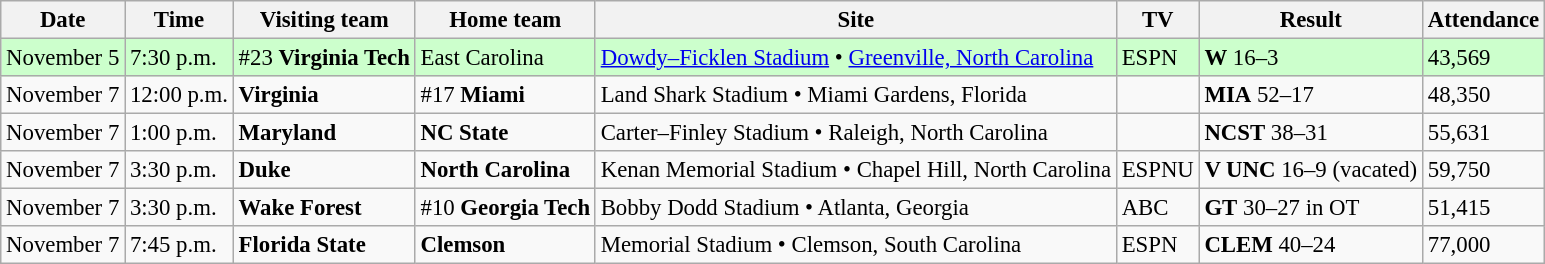<table class="wikitable" style="font-size:95%;">
<tr>
<th>Date</th>
<th>Time</th>
<th>Visiting team</th>
<th>Home team</th>
<th>Site</th>
<th>TV</th>
<th>Result</th>
<th>Attendance</th>
</tr>
<tr bgcolor=ccffcc>
<td>November 5</td>
<td>7:30 p.m.</td>
<td>#23 <strong>Virginia Tech</strong></td>
<td>East Carolina</td>
<td><a href='#'>Dowdy–Ficklen Stadium</a> • <a href='#'>Greenville, North Carolina</a></td>
<td>ESPN</td>
<td><strong>W</strong> 16–3</td>
<td>43,569</td>
</tr>
<tr bgcolor=>
<td>November 7</td>
<td>12:00 p.m.</td>
<td><strong>Virginia</strong></td>
<td>#17 <strong>Miami</strong></td>
<td>Land Shark Stadium • Miami Gardens, Florida</td>
<td></td>
<td><strong>MIA</strong> 52–17</td>
<td>48,350</td>
</tr>
<tr bgcolor=>
<td>November 7</td>
<td>1:00 p.m.</td>
<td><strong>Maryland</strong></td>
<td><strong>NC State</strong></td>
<td>Carter–Finley Stadium • Raleigh, North Carolina</td>
<td></td>
<td><strong>NCST</strong> 38–31</td>
<td>55,631</td>
</tr>
<tr bgcolor=>
<td>November 7</td>
<td>3:30 p.m.</td>
<td><strong>Duke</strong></td>
<td><strong>North Carolina</strong></td>
<td>Kenan Memorial Stadium • Chapel Hill, North Carolina</td>
<td>ESPNU</td>
<td><strong>V UNC</strong> 16–9 (vacated)</td>
<td>59,750</td>
</tr>
<tr bgcolor=>
<td>November 7</td>
<td>3:30 p.m.</td>
<td><strong>Wake Forest</strong></td>
<td>#10 <strong>Georgia Tech</strong></td>
<td>Bobby Dodd Stadium • Atlanta, Georgia</td>
<td>ABC</td>
<td><strong>GT</strong> 30–27 in OT</td>
<td>51,415</td>
</tr>
<tr bgcolor=>
<td>November 7</td>
<td>7:45 p.m.</td>
<td><strong>Florida State</strong></td>
<td><strong>Clemson</strong></td>
<td>Memorial Stadium • Clemson, South Carolina</td>
<td>ESPN</td>
<td><strong>CLEM</strong> 40–24</td>
<td>77,000</td>
</tr>
</table>
